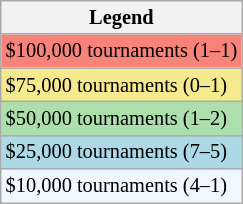<table class="wikitable" style="font-size:85%">
<tr>
<th>Legend</th>
</tr>
<tr style="background:#f88379;">
<td>$100,000 tournaments (1–1)</td>
</tr>
<tr style="background:#f7e98e;">
<td>$75,000 tournaments (0–1)</td>
</tr>
<tr style="background:#addfad;">
<td>$50,000 tournaments (1–2)</td>
</tr>
<tr style="background:lightblue;">
<td>$25,000 tournaments (7–5)</td>
</tr>
<tr style="background:#f0f8ff;">
<td>$10,000 tournaments (4–1)</td>
</tr>
</table>
